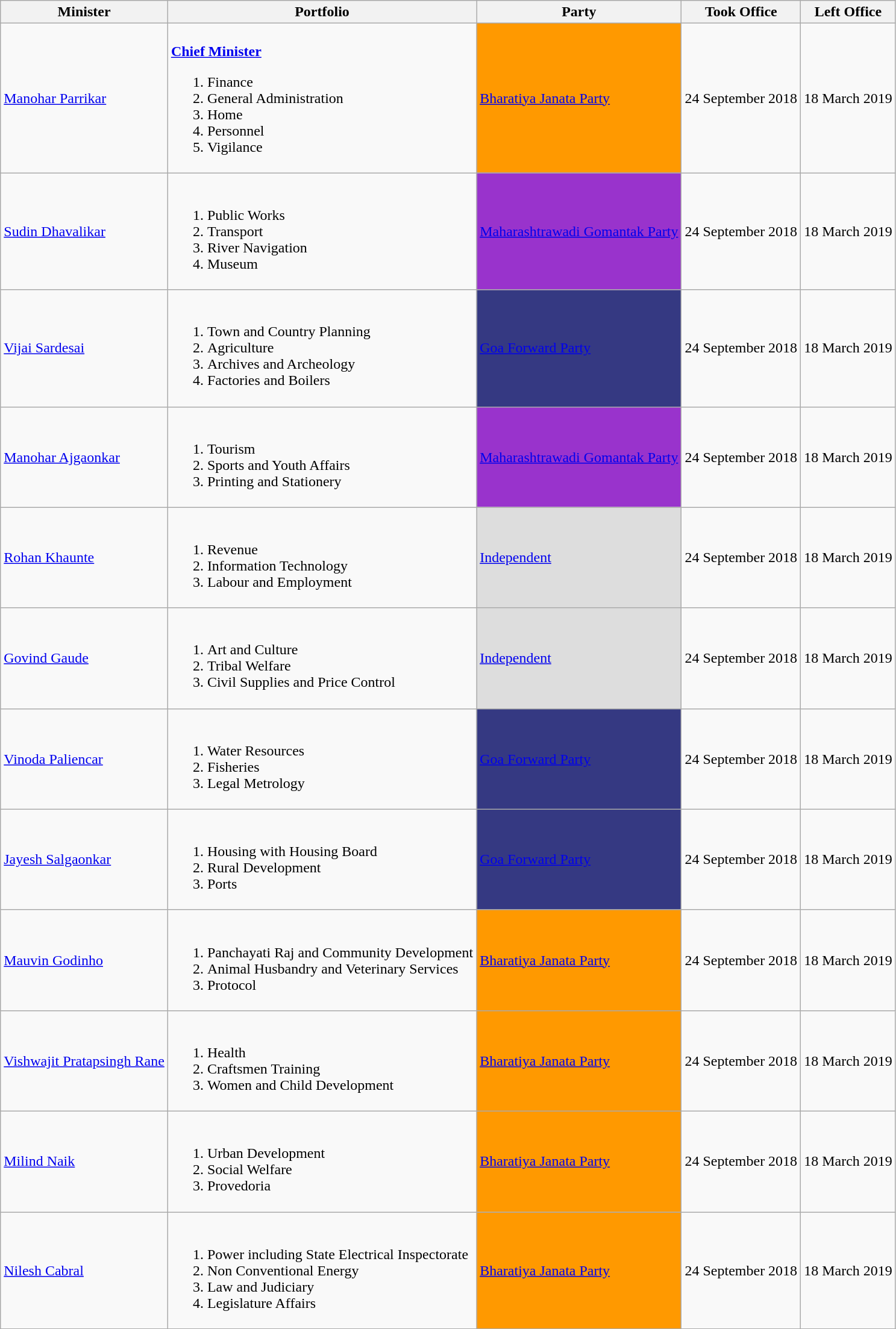<table class="wikitable sortable">
<tr>
<th>Minister</th>
<th>Portfolio</th>
<th>Party</th>
<th>Took Office</th>
<th>Left Office</th>
</tr>
<tr>
<td><a href='#'>Manohar Parrikar</a></td>
<td><br><strong><a href='#'>Chief Minister</a></strong><ol><li>Finance</li><li>General Administration</li><li>Home</li><li>Personnel</li><li>Vigilance</li></ol></td>
<td bgcolor=#FF9900><a href='#'>Bharatiya Janata Party</a></td>
<td>24 September 2018</td>
<td>18 March 2019</td>
</tr>
<tr>
<td><a href='#'>Sudin Dhavalikar</a></td>
<td><br><ol><li>Public Works</li><li>Transport</li><li>River Navigation</li><li>Museum</li></ol></td>
<td bgcolor=#9933CC><a href='#'>Maharashtrawadi Gomantak Party</a></td>
<td>24 September 2018</td>
<td>18 March 2019</td>
</tr>
<tr>
<td><a href='#'>Vijai Sardesai</a></td>
<td><br><ol><li>Town and Country Planning</li><li>Agriculture</li><li>Archives and Archeology</li><li>Factories and Boilers</li></ol></td>
<td bgcolor=#353982><a href='#'>Goa Forward Party</a></td>
<td>24 September 2018</td>
<td>18 March 2019</td>
</tr>
<tr>
<td><a href='#'>Manohar Ajgaonkar</a></td>
<td><br><ol><li>Tourism</li><li>Sports and Youth Affairs</li><li>Printing and Stationery</li></ol></td>
<td bgcolor=#9933CC><a href='#'>Maharashtrawadi Gomantak Party</a></td>
<td>24 September 2018</td>
<td>18 March 2019</td>
</tr>
<tr>
<td><a href='#'>Rohan Khaunte</a></td>
<td><br><ol><li>Revenue</li><li>Information Technology</li><li>Labour and Employment</li></ol></td>
<td bgcolor=#DDDDDD><a href='#'>Independent</a></td>
<td>24 September 2018</td>
<td>18 March 2019</td>
</tr>
<tr>
<td><a href='#'>Govind Gaude</a></td>
<td><br><ol><li>Art and Culture</li><li>Tribal Welfare</li><li>Civil Supplies and Price Control</li></ol></td>
<td bgcolor=#DDDDDD><a href='#'>Independent</a></td>
<td>24 September 2018</td>
<td>18 March 2019</td>
</tr>
<tr>
<td><a href='#'>Vinoda Paliencar</a></td>
<td><br><ol><li>Water Resources</li><li>Fisheries</li><li>Legal Metrology</li></ol></td>
<td bgcolor=#353982><a href='#'>Goa Forward Party</a></td>
<td>24 September 2018</td>
<td>18 March 2019</td>
</tr>
<tr>
<td><a href='#'>Jayesh Salgaonkar</a></td>
<td><br><ol><li>Housing with Housing Board</li><li>Rural Development</li><li>Ports</li></ol></td>
<td bgcolor=#353982><a href='#'>Goa Forward Party</a></td>
<td>24 September 2018</td>
<td>18 March 2019</td>
</tr>
<tr>
<td><a href='#'>Mauvin Godinho</a></td>
<td><br><ol><li>Panchayati Raj and Community Development</li><li>Animal Husbandry and Veterinary Services</li><li>Protocol</li></ol></td>
<td bgcolor=#FF9900><a href='#'>Bharatiya Janata Party</a></td>
<td>24 September 2018</td>
<td>18 March 2019</td>
</tr>
<tr>
<td><a href='#'>Vishwajit Pratapsingh Rane</a></td>
<td><br><ol><li>Health</li><li>Craftsmen Training</li><li>Women and Child Development</li></ol></td>
<td bgcolor=#FF9900><a href='#'>Bharatiya Janata Party</a></td>
<td>24 September 2018</td>
<td>18 March 2019</td>
</tr>
<tr>
<td><a href='#'>Milind Naik</a></td>
<td><br><ol><li>Urban Development</li><li>Social Welfare</li><li>Provedoria</li></ol></td>
<td bgcolor=#FF9900><a href='#'>Bharatiya Janata Party</a></td>
<td>24 September 2018</td>
<td>18 March 2019</td>
</tr>
<tr>
<td><a href='#'>Nilesh Cabral</a></td>
<td><br><ol><li>Power including State Electrical Inspectorate</li><li>Non Conventional Energy</li><li>Law and Judiciary</li><li>Legislature Affairs</li></ol></td>
<td bgcolor=#FF9900><a href='#'>Bharatiya Janata Party</a></td>
<td>24 September 2018</td>
<td>18 March 2019</td>
</tr>
<tr>
</tr>
</table>
